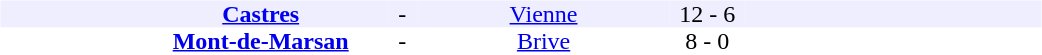<table table width=700>
<tr>
<td width=700 valign=top><br><table border=0 cellspacing=0 cellpadding=0 style=font-size: 100%; border-collapse: collapse; width=100%>
<tr align=center bgcolor=#EEEEFF>
<td width=90></td>
<td width=170><strong><a href='#'>Castres</a></strong></td>
<td width=20>-</td>
<td width=170><a href='#'>Vienne</a></td>
<td width=50>12 - 6</td>
<td width=200></td>
</tr>
<tr align=center bgcolor=#FFFFFF>
<td width=90></td>
<td width=170><strong><a href='#'>Mont-de-Marsan</a></strong></td>
<td width=20>-</td>
<td width=170><a href='#'>Brive</a></td>
<td width=50>8 - 0</td>
<td width=200></td>
</tr>
</table>
</td>
</tr>
</table>
